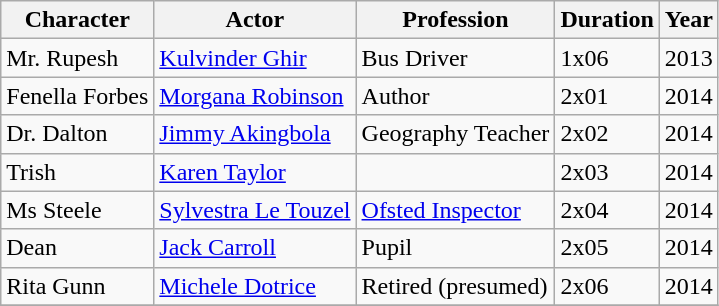<table class="wikitable">
<tr>
<th>Character</th>
<th>Actor</th>
<th>Profession</th>
<th>Duration</th>
<th>Year</th>
</tr>
<tr>
<td>Mr. Rupesh</td>
<td><a href='#'>Kulvinder Ghir</a></td>
<td>Bus Driver</td>
<td>1x06</td>
<td>2013</td>
</tr>
<tr>
<td>Fenella Forbes</td>
<td><a href='#'>Morgana Robinson</a></td>
<td>Author</td>
<td>2x01</td>
<td>2014</td>
</tr>
<tr>
<td>Dr. Dalton</td>
<td><a href='#'>Jimmy Akingbola</a></td>
<td>Geography Teacher</td>
<td>2x02</td>
<td>2014</td>
</tr>
<tr>
<td>Trish</td>
<td><a href='#'>Karen Taylor</a></td>
<td></td>
<td>2x03</td>
<td>2014</td>
</tr>
<tr>
<td>Ms Steele</td>
<td><a href='#'>Sylvestra Le Touzel</a></td>
<td><a href='#'>Ofsted Inspector</a></td>
<td>2x04</td>
<td>2014</td>
</tr>
<tr>
<td>Dean</td>
<td><a href='#'>Jack Carroll</a></td>
<td>Pupil</td>
<td>2x05</td>
<td>2014</td>
</tr>
<tr>
<td>Rita Gunn</td>
<td><a href='#'>Michele Dotrice</a></td>
<td>Retired (presumed)</td>
<td>2x06</td>
<td>2014</td>
</tr>
<tr>
</tr>
</table>
